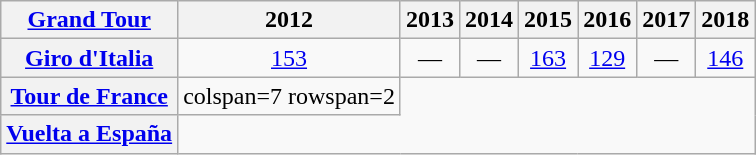<table class="wikitable plainrowheaders">
<tr>
<th scope="col"><a href='#'>Grand Tour</a></th>
<th scope="col">2012</th>
<th scope="col">2013</th>
<th scope="col">2014</th>
<th scope="col">2015</th>
<th scope="col">2016</th>
<th scope="col">2017</th>
<th scope="col">2018</th>
</tr>
<tr style="text-align:center;">
<th scope="row"> <a href='#'>Giro d'Italia</a></th>
<td><a href='#'>153</a></td>
<td>—</td>
<td>—</td>
<td><a href='#'>163</a></td>
<td><a href='#'>129</a></td>
<td>—</td>
<td><a href='#'>146</a></td>
</tr>
<tr style="text-align:center;">
<th scope="row"> <a href='#'>Tour de France</a></th>
<td>colspan=7 rowspan=2 </td>
</tr>
<tr style="text-align:center;">
<th scope="row"> <a href='#'>Vuelta a España</a></th>
</tr>
</table>
